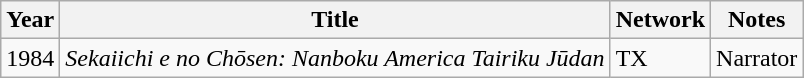<table class="wikitable">
<tr>
<th>Year</th>
<th>Title</th>
<th>Network</th>
<th>Notes</th>
</tr>
<tr>
<td>1984</td>
<td><em>Sekaiichi e no Chōsen: Nanboku America Tairiku Jūdan</em></td>
<td>TX</td>
<td>Narrator</td>
</tr>
</table>
